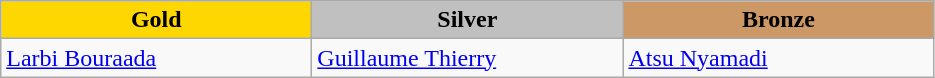<table class="wikitable" style="text-align:left">
<tr align="center">
<td width=200 bgcolor=gold><strong>Gold</strong></td>
<td width=200 bgcolor=silver><strong>Silver</strong></td>
<td width=200 bgcolor=CC9966><strong>Bronze</strong></td>
</tr>
<tr>
<td><a href='#'>Larbi Bouraada</a><br><em></em></td>
<td><a href='#'>Guillaume Thierry</a><br><em></em></td>
<td><a href='#'>Atsu Nyamadi</a><br><em></em></td>
</tr>
</table>
